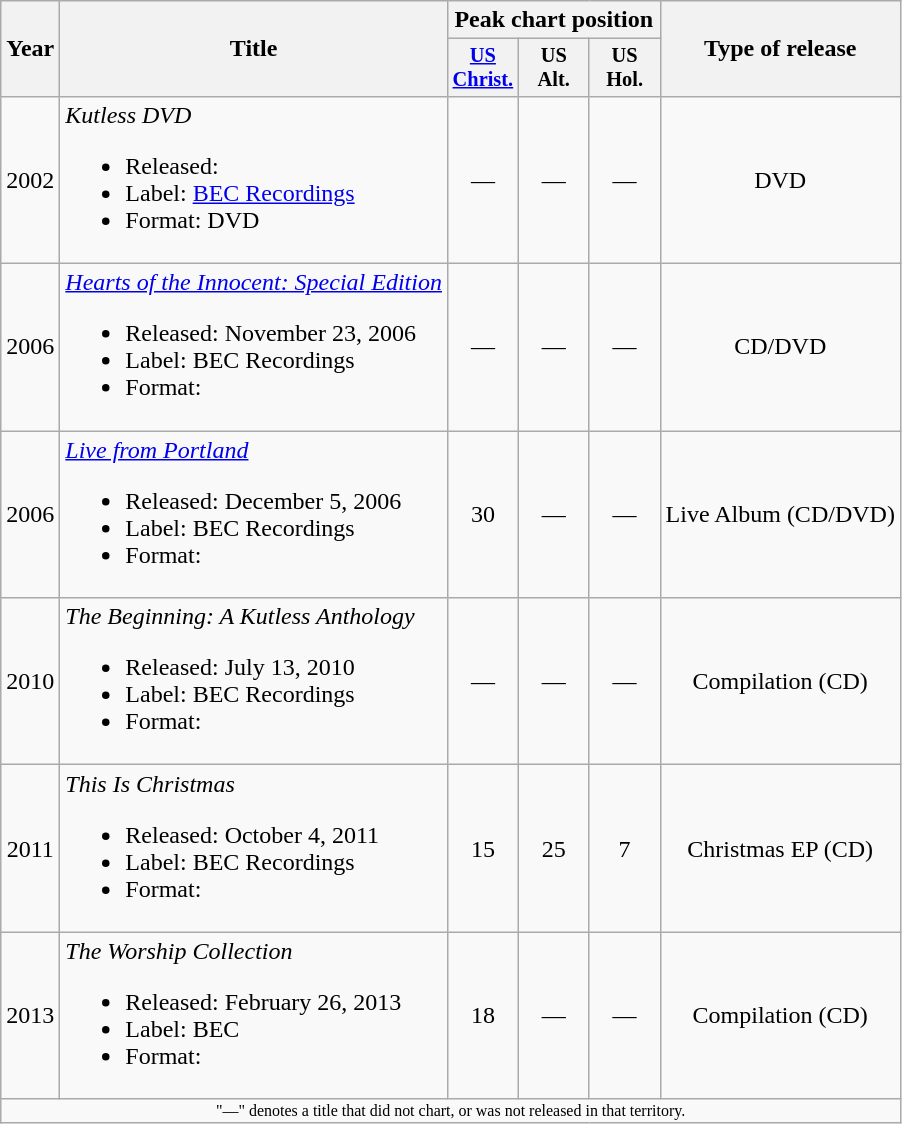<table class="wikitable" style="text-align:center;">
<tr>
<th rowspan="2">Year</th>
<th rowspan="2">Title</th>
<th colspan="3">Peak chart position</th>
<th rowspan="2">Type of release</th>
</tr>
<tr>
<th scope="col" style="width:3em;font-size:85%;"><a href='#'>US<br>Christ.</a><br></th>
<th scope="col" style="width:3em;font-size:85%;">US<br>Alt.<br></th>
<th scope="col" style="width:3em;font-size:85%;">US<br>Hol.<br></th>
</tr>
<tr>
<td>2002</td>
<td style="text-align:left;"><em>Kutless DVD</em><br><ul><li>Released:</li><li>Label: <a href='#'>BEC Recordings</a></li><li>Format: DVD</li></ul></td>
<td>—</td>
<td>—</td>
<td>—</td>
<td>DVD</td>
</tr>
<tr>
<td>2006</td>
<td style="text-align:left;"><em><a href='#'>Hearts of the Innocent: Special Edition</a></em><br><ul><li>Released: November 23, 2006</li><li>Label: BEC Recordings</li><li>Format:</li></ul></td>
<td>—</td>
<td>—</td>
<td>—</td>
<td>CD/DVD</td>
</tr>
<tr>
<td>2006</td>
<td style="text-align:left;"><em><a href='#'>Live from Portland</a></em><br><ul><li>Released: December 5, 2006</li><li>Label: BEC Recordings</li><li>Format:</li></ul></td>
<td>30</td>
<td>—</td>
<td>—</td>
<td>Live Album (CD/DVD)</td>
</tr>
<tr>
<td>2010</td>
<td style="text-align:left;"><em>The Beginning: A Kutless Anthology</em><br><ul><li>Released: July 13, 2010</li><li>Label: BEC Recordings</li><li>Format:</li></ul></td>
<td>—</td>
<td>—</td>
<td>—</td>
<td>Compilation (CD)</td>
</tr>
<tr>
<td>2011</td>
<td style="text-align:left;"><em>This Is Christmas</em><br><ul><li>Released: October 4, 2011</li><li>Label: BEC Recordings</li><li>Format:</li></ul></td>
<td>15</td>
<td>25</td>
<td>7</td>
<td>Christmas EP (CD)</td>
</tr>
<tr>
<td>2013</td>
<td style="text-align:left;"><em>The Worship Collection</em><br><ul><li>Released: February 26, 2013</li><li>Label: BEC</li><li>Format:</li></ul></td>
<td>18</td>
<td>—</td>
<td>—</td>
<td>Compilation (CD)</td>
</tr>
<tr>
<td colspan="8" style="font-size:8pt">"—" denotes a title that did not chart, or was not released in that territory.</td>
</tr>
</table>
